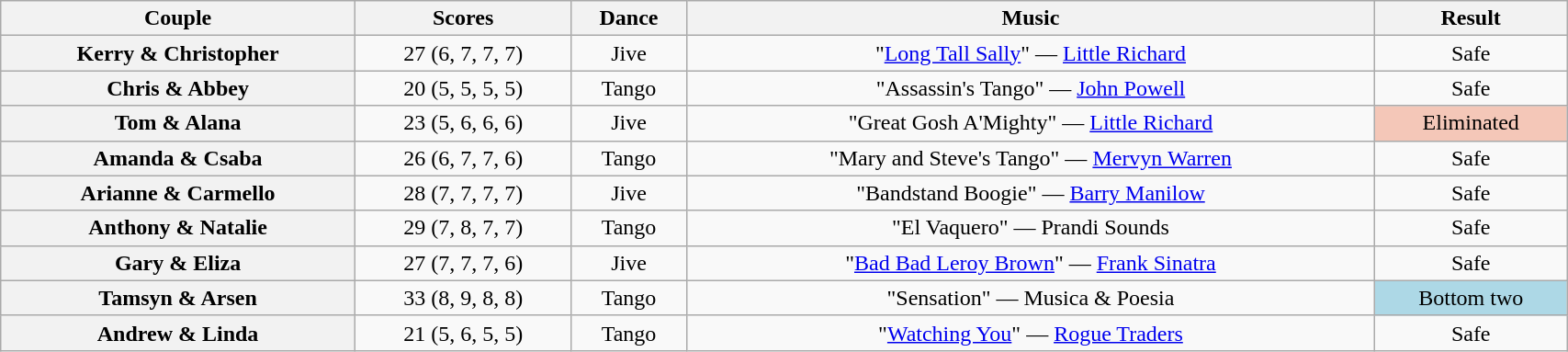<table class="wikitable sortable" style="text-align:center; width: 90%">
<tr>
<th scope="col">Couple</th>
<th scope="col">Scores</th>
<th scope="col">Dance</th>
<th scope="col" class="unsortable">Music</th>
<th scope="col" class="unsortable">Result</th>
</tr>
<tr>
<th scope="row">Kerry & Christopher</th>
<td>27 (6, 7, 7, 7)</td>
<td>Jive</td>
<td>"<a href='#'>Long Tall Sally</a>" — <a href='#'>Little Richard</a></td>
<td>Safe</td>
</tr>
<tr>
<th scope="row">Chris & Abbey</th>
<td>20 (5, 5, 5, 5)</td>
<td>Tango</td>
<td>"Assassin's Tango" — <a href='#'>John Powell</a></td>
<td>Safe</td>
</tr>
<tr>
<th scope="row">Tom & Alana</th>
<td>23 (5, 6, 6, 6)</td>
<td>Jive</td>
<td>"Great Gosh A'Mighty" — <a href='#'>Little Richard</a></td>
<td bgcolor="f4c7b8">Eliminated</td>
</tr>
<tr>
<th scope="row">Amanda & Csaba</th>
<td>26 (6, 7, 7, 6)</td>
<td>Tango</td>
<td>"Mary and Steve's Tango" — <a href='#'>Mervyn Warren</a></td>
<td>Safe</td>
</tr>
<tr>
<th scope="row">Arianne & Carmello</th>
<td>28 (7, 7, 7, 7)</td>
<td>Jive</td>
<td>"Bandstand Boogie" — <a href='#'>Barry Manilow</a></td>
<td>Safe</td>
</tr>
<tr>
<th scope="row">Anthony & Natalie</th>
<td>29 (7, 8, 7, 7)</td>
<td>Tango</td>
<td>"El Vaquero" — Prandi Sounds</td>
<td>Safe</td>
</tr>
<tr>
<th scope="row">Gary & Eliza</th>
<td>27 (7, 7, 7, 6)</td>
<td>Jive</td>
<td>"<a href='#'>Bad Bad Leroy Brown</a>" — <a href='#'>Frank Sinatra</a></td>
<td>Safe</td>
</tr>
<tr>
<th scope="row">Tamsyn & Arsen</th>
<td>33 (8, 9, 8, 8)</td>
<td>Tango</td>
<td>"Sensation" — Musica & Poesia</td>
<td bgcolor="lightblue">Bottom two</td>
</tr>
<tr>
<th scope="row">Andrew & Linda</th>
<td>21 (5, 6, 5, 5)</td>
<td>Tango</td>
<td>"<a href='#'>Watching You</a>" — <a href='#'>Rogue Traders</a></td>
<td>Safe</td>
</tr>
</table>
